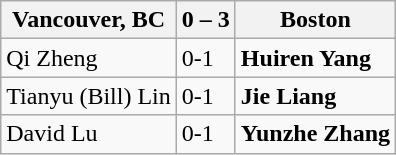<table class="wikitable">
<tr>
<th>Vancouver, BC</th>
<th>0 – 3</th>
<th>Boston</th>
</tr>
<tr>
<td>Qi Zheng</td>
<td>0-1</td>
<td><strong>Huiren Yang</strong></td>
</tr>
<tr>
<td>Tianyu (Bill) Lin</td>
<td>0-1</td>
<td><strong>Jie Liang</strong></td>
</tr>
<tr>
<td>David Lu</td>
<td>0-1</td>
<td><strong>Yunzhe Zhang</strong></td>
</tr>
</table>
